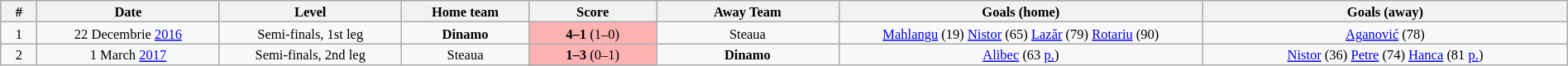<table class="wikitable" style="width:100%; margin:0 left; font-size: 11px">
<tr>
<th width=2%>#</th>
<th class="unsortable" width=10%>Date</th>
<th width=10%>Level</th>
<th width=7%>Home team</th>
<th width=7%>Score</th>
<th width=10%>Away Team</th>
<th width=20%>Goals (home)</th>
<th width=20%>Goals (away)</th>
</tr>
<tr style="text-align:center;">
<td>1</td>
<td>22 Decembrie <a href='#'>2016</a></td>
<td>Semi-finals, 1st leg</td>
<td><strong>Dinamo</strong></td>
<td bgcolor="#ffb2b2"><strong>4–1</strong> (1–0)</td>
<td>Steaua</td>
<td><a href='#'>Mahlangu</a> (19) <a href='#'>Nistor</a> (65) <a href='#'>Lazăr</a> (79) <a href='#'>Rotariu</a> (90)</td>
<td><a href='#'>Aganović</a> (78)</td>
</tr>
<tr style="text-align:center;">
<td>2</td>
<td>1 March <a href='#'>2017</a></td>
<td>Semi-finals, 2nd leg</td>
<td>Steaua</td>
<td bgcolor="#ffb2b2"><strong>1–3</strong> (0–1)</td>
<td><strong>Dinamo</strong></td>
<td><a href='#'>Alibec</a> (63 <a href='#'>p.</a>)</td>
<td><a href='#'>Nistor</a> (36) <a href='#'>Petre</a> (74) <a href='#'>Hanca</a> (81 <a href='#'>p.</a>)</td>
</tr>
</table>
